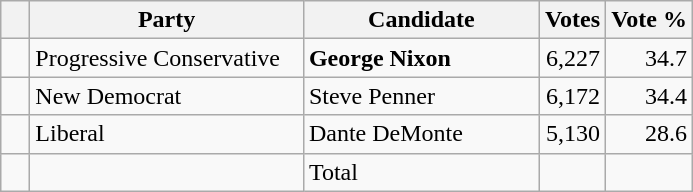<table class="wikitable">
<tr>
<th></th>
<th scope="col" width="175">Party</th>
<th scope="col" width="150">Candidate</th>
<th>Votes</th>
<th>Vote %</th>
</tr>
<tr>
<td>   </td>
<td>Progressive Conservative</td>
<td><strong>George Nixon</strong></td>
<td align=right>6,227</td>
<td align=right>34.7</td>
</tr>
<tr |>
<td>   </td>
<td>New Democrat</td>
<td>Steve Penner</td>
<td align=right>6,172</td>
<td align=right>34.4</td>
</tr>
<tr |>
<td>   </td>
<td>Liberal</td>
<td>Dante DeMonte</td>
<td align=right>5,130</td>
<td align=right>28.6<br></td>
</tr>
<tr>
<td></td>
<td></td>
<td>Total</td>
<td align=right></td>
<td></td>
</tr>
</table>
